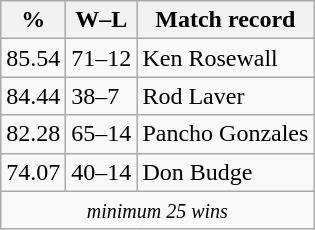<table class=wikitable style="display:inline-table;">
<tr>
<th>%</th>
<th>W–L</th>
<th>Match record</th>
</tr>
<tr>
<td>85.54</td>
<td>71–12</td>
<td> Ken Rosewall</td>
</tr>
<tr>
<td>84.44</td>
<td>38–7</td>
<td> Rod Laver</td>
</tr>
<tr>
<td>82.28</td>
<td>65–14</td>
<td> Pancho Gonzales</td>
</tr>
<tr>
<td>74.07</td>
<td>40–14</td>
<td> Don Budge</td>
</tr>
<tr>
<td colspan="3" style="text-align: center;"><small><em>minimum 25 wins</em></small></td>
</tr>
</table>
